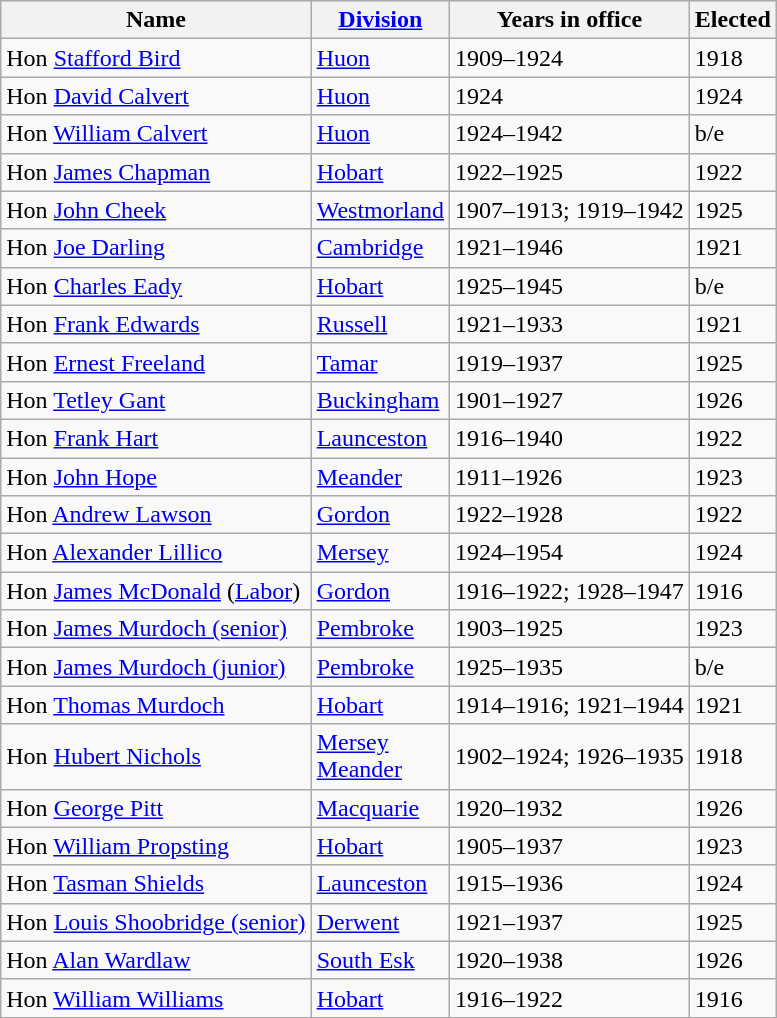<table class="wikitable sortable">
<tr>
<th><strong>Name</strong></th>
<th><strong><a href='#'>Division</a></strong></th>
<th><strong>Years in office</strong></th>
<th><strong>Elected</strong></th>
</tr>
<tr>
<td>Hon <a href='#'>Stafford Bird</a></td>
<td><a href='#'>Huon</a></td>
<td>1909–1924</td>
<td>1918</td>
</tr>
<tr>
<td>Hon <a href='#'>David Calvert</a></td>
<td><a href='#'>Huon</a></td>
<td>1924</td>
<td>1924</td>
</tr>
<tr>
<td>Hon <a href='#'>William Calvert</a></td>
<td><a href='#'>Huon</a></td>
<td>1924–1942</td>
<td>b/e</td>
</tr>
<tr>
<td>Hon <a href='#'>James Chapman</a></td>
<td><a href='#'>Hobart</a></td>
<td>1922–1925</td>
<td>1922</td>
</tr>
<tr>
<td>Hon <a href='#'>John Cheek</a></td>
<td><a href='#'>Westmorland</a></td>
<td>1907–1913; 1919–1942</td>
<td>1925</td>
</tr>
<tr>
<td>Hon <a href='#'>Joe Darling</a></td>
<td><a href='#'>Cambridge</a></td>
<td>1921–1946</td>
<td>1921</td>
</tr>
<tr>
<td>Hon <a href='#'>Charles Eady</a></td>
<td><a href='#'>Hobart</a></td>
<td>1925–1945</td>
<td>b/e</td>
</tr>
<tr>
<td>Hon <a href='#'>Frank Edwards</a></td>
<td><a href='#'>Russell</a></td>
<td>1921–1933</td>
<td>1921</td>
</tr>
<tr>
<td>Hon <a href='#'>Ernest Freeland</a></td>
<td><a href='#'>Tamar</a></td>
<td>1919–1937</td>
<td>1925</td>
</tr>
<tr>
<td>Hon <a href='#'>Tetley Gant</a></td>
<td><a href='#'>Buckingham</a></td>
<td>1901–1927</td>
<td>1926</td>
</tr>
<tr>
<td>Hon <a href='#'>Frank Hart</a></td>
<td><a href='#'>Launceston</a></td>
<td>1916–1940</td>
<td>1922</td>
</tr>
<tr>
<td>Hon <a href='#'>John Hope</a></td>
<td><a href='#'>Meander</a></td>
<td>1911–1926</td>
<td>1923</td>
</tr>
<tr>
<td>Hon <a href='#'>Andrew Lawson</a></td>
<td><a href='#'>Gordon</a></td>
<td>1922–1928</td>
<td>1922</td>
</tr>
<tr>
<td>Hon <a href='#'>Alexander Lillico</a></td>
<td><a href='#'>Mersey</a></td>
<td>1924–1954</td>
<td>1924</td>
</tr>
<tr>
<td>Hon <a href='#'>James McDonald</a> (<a href='#'>Labor</a>)</td>
<td><a href='#'>Gordon</a></td>
<td>1916–1922; 1928–1947</td>
<td>1916</td>
</tr>
<tr>
<td>Hon <a href='#'>James Murdoch (senior)</a></td>
<td><a href='#'>Pembroke</a></td>
<td>1903–1925</td>
<td>1923</td>
</tr>
<tr>
<td>Hon <a href='#'>James Murdoch (junior)</a></td>
<td><a href='#'>Pembroke</a></td>
<td>1925–1935</td>
<td>b/e</td>
</tr>
<tr>
<td>Hon <a href='#'>Thomas Murdoch</a></td>
<td><a href='#'>Hobart</a></td>
<td>1914–1916; 1921–1944</td>
<td>1921</td>
</tr>
<tr>
<td>Hon <a href='#'>Hubert Nichols</a></td>
<td><a href='#'>Mersey</a><br><a href='#'>Meander</a></td>
<td>1902–1924; 1926–1935</td>
<td>1918</td>
</tr>
<tr>
<td>Hon <a href='#'>George Pitt</a></td>
<td><a href='#'>Macquarie</a></td>
<td>1920–1932</td>
<td>1926</td>
</tr>
<tr>
<td>Hon <a href='#'>William Propsting</a></td>
<td><a href='#'>Hobart</a></td>
<td>1905–1937</td>
<td>1923</td>
</tr>
<tr>
<td>Hon <a href='#'>Tasman Shields</a></td>
<td><a href='#'>Launceston</a></td>
<td>1915–1936</td>
<td>1924</td>
</tr>
<tr>
<td>Hon <a href='#'>Louis Shoobridge (senior)</a></td>
<td><a href='#'>Derwent</a></td>
<td>1921–1937</td>
<td>1925</td>
</tr>
<tr>
<td>Hon <a href='#'>Alan Wardlaw</a></td>
<td><a href='#'>South Esk</a></td>
<td>1920–1938</td>
<td>1926</td>
</tr>
<tr>
<td>Hon <a href='#'>William Williams</a></td>
<td><a href='#'>Hobart</a></td>
<td>1916–1922</td>
<td>1916</td>
</tr>
</table>
